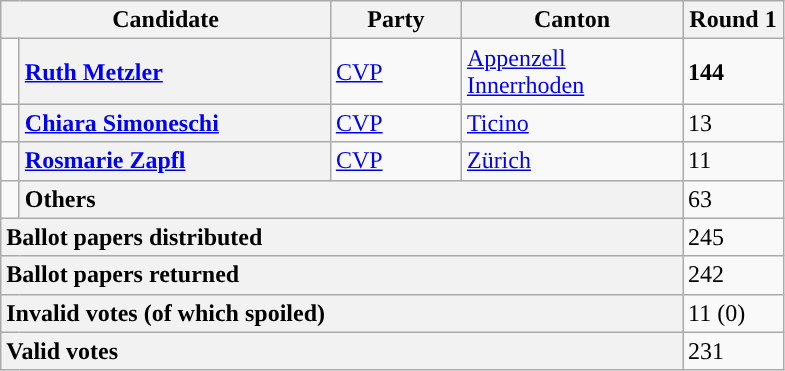<table class="wikitable">
<tr>
<th colspan=2>Candidate</th>
<th>Party</th>
<th>Canton</th>
<th>Round 1</th>
</tr>
<tr>
<td width=5px style="background-color: "></td>
<td width=200px style="background-color:#F2F2F2"><strong><a href='#'>Ruth Metzler</a></strong></td>
<td width=80px><a href='#'>CVP</a></td>
<td width=140px><a href='#'>Appenzell Innerrhoden</a></td>
<td width=60px><strong>144</strong></td>
</tr>
<tr>
<td style="background-color: "></td>
<td style="background-color:#F2F2F2"><strong><a href='#'>Chiara Simoneschi</a></strong></td>
<td><a href='#'>CVP</a></td>
<td><a href='#'>Ticino</a></td>
<td>13</td>
</tr>
<tr>
<td style="background-color: "></td>
<td style="background-color:#F2F2F2"><strong><a href='#'>Rosmarie Zapfl</a></strong></td>
<td><a href='#'>CVP</a></td>
<td><a href='#'>Zürich</a></td>
<td>11</td>
</tr>
<tr>
<td></td>
<td colspan=3 style="background-color:#F2F2F2"><strong>Others</strong></td>
<td>63</td>
</tr>
<tr>
<td colspan=4 style="background-color:#F2F2F2"><strong>Ballot papers distributed</strong></td>
<td>245</td>
</tr>
<tr>
<td colspan=4 style="background-color:#F2F2F2"><strong>Ballot papers returned</strong></td>
<td>242</td>
</tr>
<tr>
<td colspan=4 style="background-color:#F2F2F2"><strong>Invalid votes (of which spoiled)</strong></td>
<td>11 (0)</td>
</tr>
<tr>
<td colspan=4 style="background-color:#F2F2F2"><strong>Valid votes</strong></td>
<td>231</td>
</tr>
</table>
